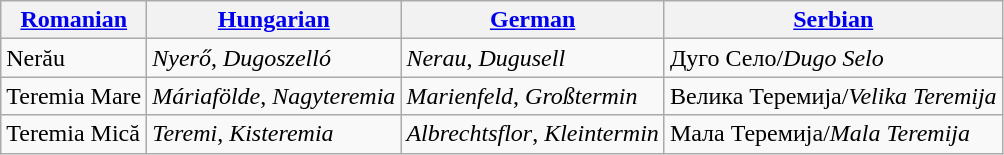<table class="wikitable">
<tr>
<th><a href='#'>Romanian</a></th>
<th><a href='#'>Hungarian</a></th>
<th><a href='#'>German</a></th>
<th><a href='#'>Serbian</a></th>
</tr>
<tr>
<td>Nerău</td>
<td><em>Nyerő</em>, <em>Dugoszelló</em></td>
<td><em>Nerau</em>, <em>Dugusell</em></td>
<td>Дуго Село/<em>Dugo Selo</em></td>
</tr>
<tr>
<td>Teremia Mare</td>
<td><em>Máriafölde</em>, <em>Nagyteremia</em></td>
<td><em>Marienfeld</em>, <em>Großtermin</em></td>
<td>Велика Теремија/<em>Velika Teremija</em></td>
</tr>
<tr>
<td>Teremia Mică</td>
<td><em>Teremi</em>, <em>Kisteremia</em></td>
<td><em>Albrechtsflor</em>, <em>Kleintermin</em></td>
<td>Мала Теремија/<em>Mala Teremija</em></td>
</tr>
</table>
